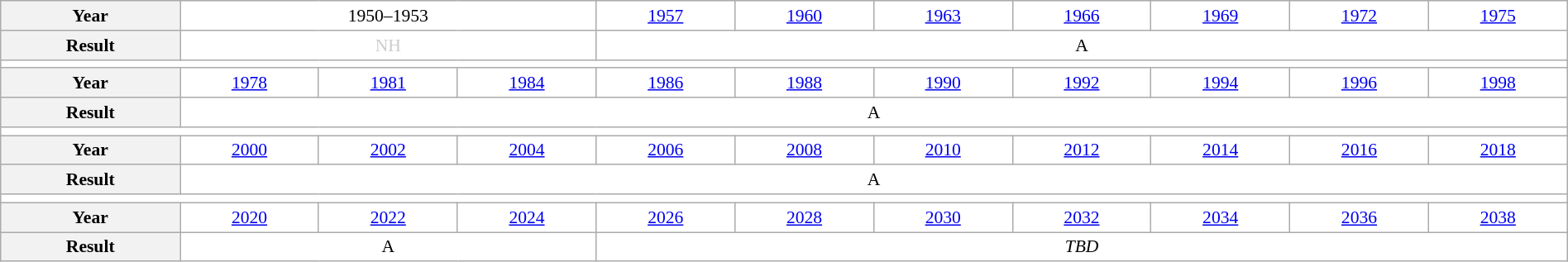<table class="wikitable" style="text-align:center; font-size:90%; background:white;" width="100%">
<tr>
<th>Year</th>
<td colspan="3">1950–1953</td>
<td><a href='#'>1957</a></td>
<td><a href='#'>1960</a></td>
<td><a href='#'>1963</a></td>
<td><a href='#'>1966</a></td>
<td><a href='#'>1969</a></td>
<td><a href='#'>1972</a></td>
<td><a href='#'>1975</a></td>
</tr>
<tr>
<th>Result</th>
<td colspan="3" style="color:#ccc">NH</td>
<td colspan="7">A</td>
</tr>
<tr>
<td colspan="11"></td>
</tr>
<tr>
<th>Year</th>
<td><a href='#'>1978</a></td>
<td><a href='#'>1981</a></td>
<td><a href='#'>1984</a></td>
<td><a href='#'>1986</a></td>
<td><a href='#'>1988</a></td>
<td><a href='#'>1990</a></td>
<td><a href='#'>1992</a></td>
<td><a href='#'>1994</a></td>
<td><a href='#'>1996</a></td>
<td><a href='#'>1998</a></td>
</tr>
<tr>
<th>Result</th>
<td colspan="10">A</td>
</tr>
<tr>
<td colspan="11"></td>
</tr>
<tr>
<th>Year</th>
<td><a href='#'>2000</a></td>
<td><a href='#'>2002</a></td>
<td><a href='#'>2004</a></td>
<td><a href='#'>2006</a></td>
<td><a href='#'>2008</a></td>
<td><a href='#'>2010</a></td>
<td><a href='#'>2012</a></td>
<td><a href='#'>2014</a></td>
<td><a href='#'>2016</a></td>
<td><a href='#'>2018</a></td>
</tr>
<tr>
<th>Result</th>
<td colspan="10">A</td>
</tr>
<tr>
<td colspan="11"></td>
</tr>
<tr>
<th>Year</th>
<td><a href='#'>2020</a></td>
<td><a href='#'>2022</a></td>
<td><a href='#'>2024</a></td>
<td><a href='#'>2026</a></td>
<td><a href='#'>2028</a></td>
<td><a href='#'>2030</a></td>
<td><a href='#'>2032</a></td>
<td><a href='#'>2034</a></td>
<td><a href='#'>2036</a></td>
<td><a href='#'>2038</a></td>
</tr>
<tr>
<th>Result</th>
<td colspan="3">A</td>
<td colspan="7"><em>TBD</em></td>
</tr>
</table>
